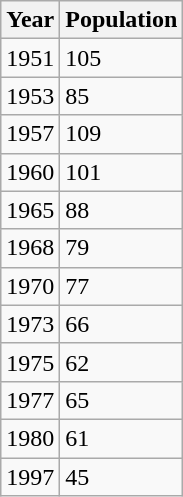<table class="wikitable">
<tr>
<th>Year</th>
<th>Population</th>
</tr>
<tr>
<td>1951</td>
<td>105</td>
</tr>
<tr>
<td>1953</td>
<td>85</td>
</tr>
<tr>
<td>1957</td>
<td>109</td>
</tr>
<tr>
<td>1960</td>
<td>101</td>
</tr>
<tr>
<td>1965</td>
<td>88</td>
</tr>
<tr>
<td>1968</td>
<td>79</td>
</tr>
<tr>
<td>1970</td>
<td>77</td>
</tr>
<tr>
<td>1973</td>
<td>66</td>
</tr>
<tr>
<td>1975</td>
<td>62</td>
</tr>
<tr>
<td>1977</td>
<td>65</td>
</tr>
<tr>
<td>1980</td>
<td>61</td>
</tr>
<tr>
<td>1997</td>
<td>45</td>
</tr>
</table>
